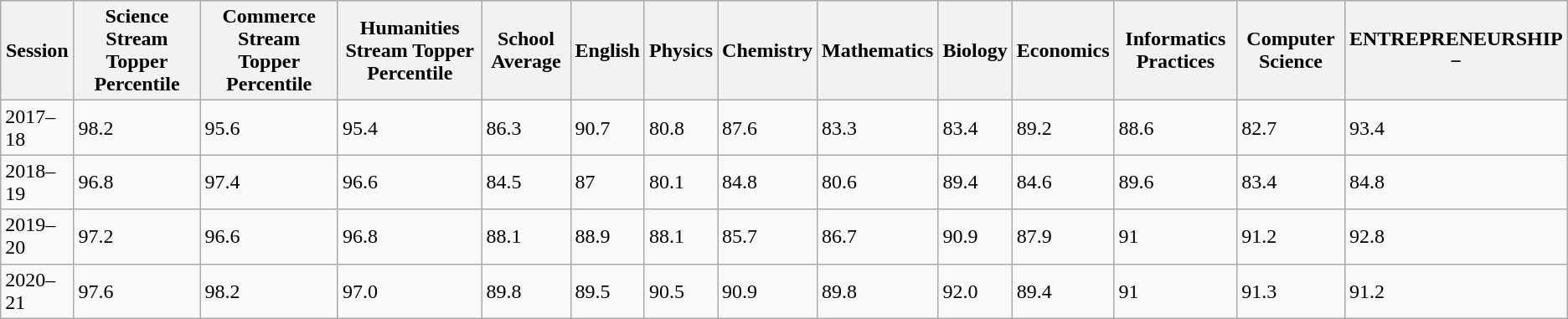<table class="wikitable">
<tr>
<th>Session</th>
<th>Science Stream Topper Percentile</th>
<th>Commerce Stream Topper Percentile</th>
<th>Humanities Stream Topper Percentile</th>
<th>School Average</th>
<th>English</th>
<th>Physics</th>
<th>Chemistry</th>
<th>Mathematics</th>
<th>Biology</th>
<th>Economics</th>
<th>Informatics Practices</th>
<th>Computer Science</th>
<th>ENTREPRENEURSHIP<br>−</th>
</tr>
<tr>
<td>2017–18</td>
<td>98.2</td>
<td>95.6</td>
<td>95.4</td>
<td>86.3</td>
<td>90.7</td>
<td>80.8</td>
<td>87.6</td>
<td>83.3</td>
<td>83.4</td>
<td>89.2</td>
<td>88.6</td>
<td>82.7</td>
<td>93.4</td>
</tr>
<tr>
<td>2018–19</td>
<td>96.8</td>
<td>97.4</td>
<td>96.6</td>
<td>84.5</td>
<td>87</td>
<td>80.1</td>
<td>84.8</td>
<td>80.6</td>
<td>89.4</td>
<td>84.6</td>
<td>89.6</td>
<td>83.4</td>
<td>84.8</td>
</tr>
<tr>
<td>2019–20</td>
<td>97.2</td>
<td>96.6</td>
<td>96.8</td>
<td>88.1</td>
<td>88.9</td>
<td>88.1</td>
<td>85.7</td>
<td>86.7</td>
<td>90.9</td>
<td>87.9</td>
<td>91</td>
<td>91.2</td>
<td>92.8</td>
</tr>
<tr>
<td>2020–21</td>
<td>97.6</td>
<td>98.2</td>
<td>97.0</td>
<td>89.8</td>
<td>89.5</td>
<td>90.5</td>
<td>90.9</td>
<td>89.8</td>
<td>92.0</td>
<td>89.4</td>
<td>91</td>
<td>91.3</td>
<td>91.2</td>
</tr>
</table>
